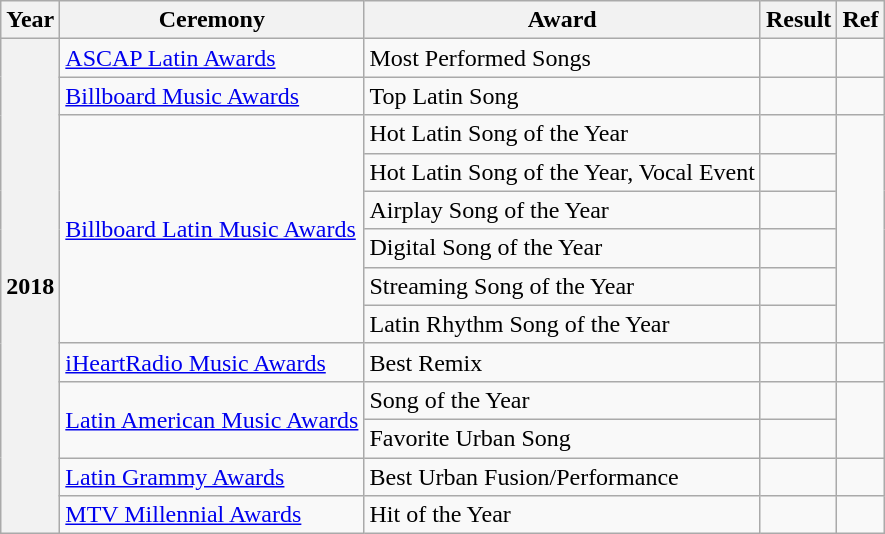<table class="wikitable">
<tr>
<th scope="col">Year</th>
<th scope="col">Ceremony</th>
<th scope="col">Award</th>
<th scope="col">Result</th>
<th scope="col">Ref</th>
</tr>
<tr>
<th scope="row" rowspan="13">2018</th>
<td><a href='#'>ASCAP Latin Awards</a></td>
<td>Most Performed Songs</td>
<td></td>
<td style="text-align:center;"></td>
</tr>
<tr>
<td><a href='#'>Billboard Music Awards</a></td>
<td>Top Latin Song</td>
<td></td>
<td style="text-align:center;"></td>
</tr>
<tr>
<td rowspan="6"><a href='#'>Billboard Latin Music Awards</a></td>
<td>Hot Latin Song of the Year</td>
<td></td>
<td rowspan="6" style="text-align:center;"></td>
</tr>
<tr>
<td>Hot Latin Song of the Year, Vocal Event</td>
<td></td>
</tr>
<tr>
<td>Airplay Song of the Year</td>
<td></td>
</tr>
<tr>
<td>Digital Song of the Year</td>
<td></td>
</tr>
<tr>
<td>Streaming Song of the Year</td>
<td></td>
</tr>
<tr>
<td>Latin Rhythm Song of the Year</td>
<td></td>
</tr>
<tr>
<td><a href='#'>iHeartRadio Music Awards</a></td>
<td>Best Remix</td>
<td></td>
<td style="text-align:center;"></td>
</tr>
<tr>
<td rowspan="2"><a href='#'>Latin American Music Awards</a></td>
<td>Song of the Year</td>
<td></td>
<td rowspan="2" style="text-align:center;"></td>
</tr>
<tr>
<td>Favorite Urban Song</td>
<td></td>
</tr>
<tr>
<td><a href='#'>Latin Grammy Awards</a></td>
<td>Best Urban Fusion/Performance</td>
<td></td>
<td style="text-align:center;"></td>
</tr>
<tr>
<td><a href='#'>MTV Millennial Awards</a></td>
<td>Hit of the Year</td>
<td></td>
<td style="text-align:center;"></td>
</tr>
</table>
